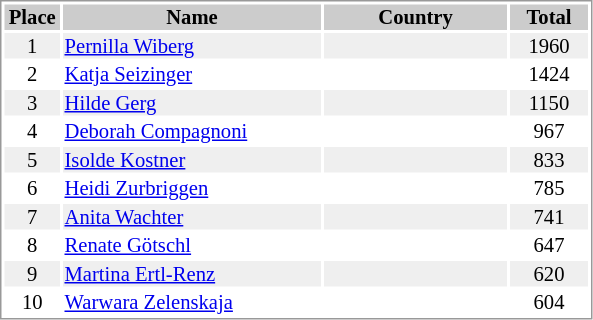<table border="0" style="border: 1px solid #999; background-color:#FFFFFF; text-align:center; font-size:86%; line-height:15px;">
<tr align="center" bgcolor="#CCCCCC">
<th width=35>Place</th>
<th width=170>Name</th>
<th width=120>Country</th>
<th width=50>Total</th>
</tr>
<tr bgcolor="#EFEFEF">
<td>1</td>
<td align="left"><a href='#'>Pernilla Wiberg</a></td>
<td align="left"></td>
<td>1960</td>
</tr>
<tr>
<td>2</td>
<td align="left"><a href='#'>Katja Seizinger</a></td>
<td align="left"></td>
<td>1424</td>
</tr>
<tr bgcolor="#EFEFEF">
<td>3</td>
<td align="left"><a href='#'>Hilde Gerg</a></td>
<td align="left"></td>
<td>1150</td>
</tr>
<tr>
<td>4</td>
<td align="left"><a href='#'>Deborah Compagnoni</a></td>
<td align="left"></td>
<td>967</td>
</tr>
<tr bgcolor="#EFEFEF">
<td>5</td>
<td align="left"><a href='#'>Isolde Kostner</a></td>
<td align="left"></td>
<td>833</td>
</tr>
<tr>
<td>6</td>
<td align="left"><a href='#'>Heidi Zurbriggen</a></td>
<td align="left"> </td>
<td>785</td>
</tr>
<tr bgcolor="#EFEFEF">
<td>7</td>
<td align="left"><a href='#'>Anita Wachter</a></td>
<td align="left"></td>
<td>741</td>
</tr>
<tr>
<td>8</td>
<td align="left"><a href='#'>Renate Götschl</a></td>
<td align="left"></td>
<td>647</td>
</tr>
<tr bgcolor="#EFEFEF">
<td>9</td>
<td align="left"><a href='#'>Martina Ertl-Renz</a></td>
<td align="left"></td>
<td>620</td>
</tr>
<tr>
<td>10</td>
<td align="left"><a href='#'>Warwara Zelenskaja</a></td>
<td align="left"></td>
<td>604</td>
</tr>
</table>
